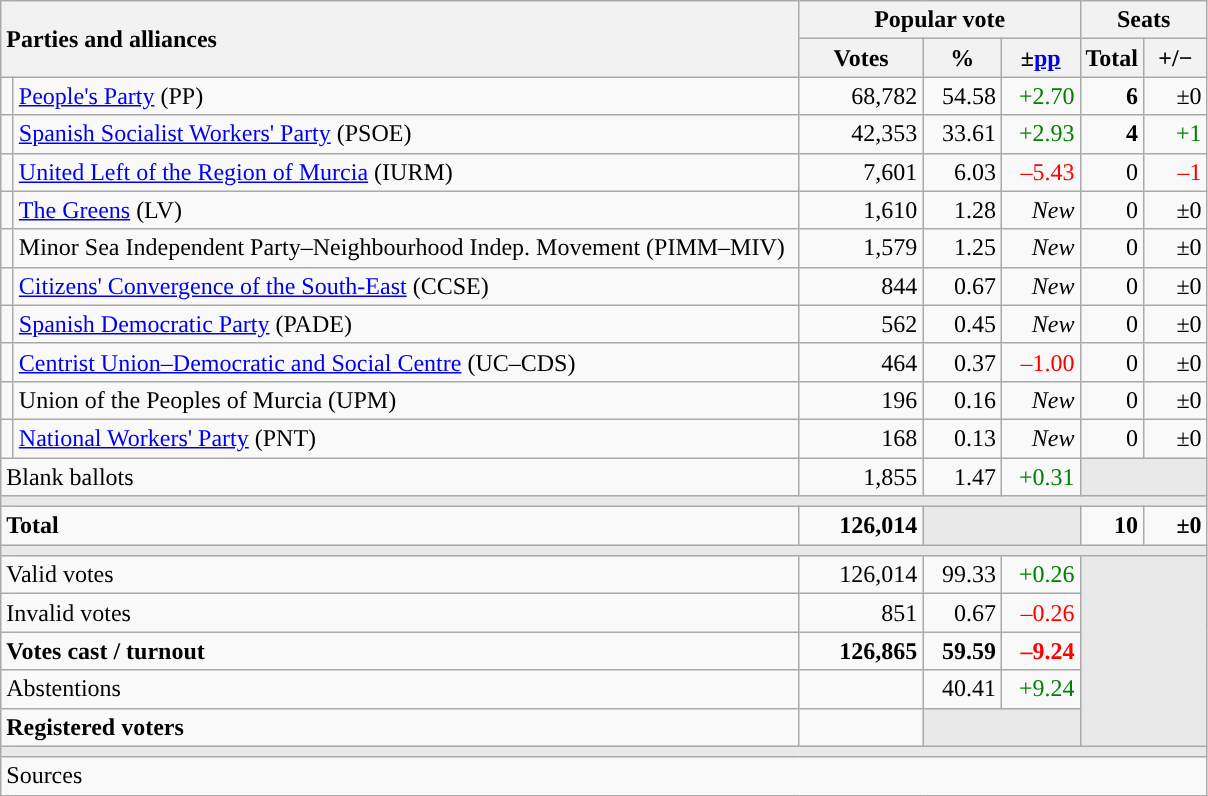<table class="wikitable" style="text-align:right;">
<tr>
<th style="text-align:left;" rowspan="2" colspan="2" width="525">Parties and alliances</th>
<th colspan="3">Popular vote</th>
<th colspan="2">Seats</th>
</tr>
<tr>
<th width="75">Votes</th>
<th width="45">%</th>
<th width="45">±<a href='#'>pp</a></th>
<th width="35">Total</th>
<th width="35">+/−</th>
</tr>
<tr>
<td width="1" style="color:inherit;background:"></td>
<td align="left"><a href='#'>People's Party</a> (PP)</td>
<td>68,782</td>
<td>54.58</td>
<td style="color:green;">+2.70</td>
<td><strong>6</strong></td>
<td>±0</td>
</tr>
<tr>
<td style="color:inherit;background:"></td>
<td align="left"><a href='#'>Spanish Socialist Workers' Party</a> (PSOE)</td>
<td>42,353</td>
<td>33.61</td>
<td style="color:green;">+2.93</td>
<td><strong>4</strong></td>
<td style="color:green;">+1</td>
</tr>
<tr>
<td style="color:inherit;background:"></td>
<td align="left"><a href='#'>United Left of the Region of Murcia</a> (IURM)</td>
<td>7,601</td>
<td>6.03</td>
<td style="color:red;">–5.43</td>
<td>0</td>
<td style="color:red;">–1</td>
</tr>
<tr>
<td style="color:inherit;background:"></td>
<td align="left"><a href='#'>The Greens</a> (LV)</td>
<td>1,610</td>
<td>1.28</td>
<td><em>New</em></td>
<td>0</td>
<td>±0</td>
</tr>
<tr>
<td style="color:inherit;background:"></td>
<td align="left">Minor Sea Independent Party–Neighbourhood Indep. Movement (PIMM–MIV)</td>
<td>1,579</td>
<td>1.25</td>
<td><em>New</em></td>
<td>0</td>
<td>±0</td>
</tr>
<tr>
<td style="color:inherit;background:"></td>
<td align="left"><a href='#'>Citizens' Convergence of the South-East</a> (CCSE)</td>
<td>844</td>
<td>0.67</td>
<td><em>New</em></td>
<td>0</td>
<td>±0</td>
</tr>
<tr>
<td style="color:inherit;background:"></td>
<td align="left"><a href='#'>Spanish Democratic Party</a> (PADE)</td>
<td>562</td>
<td>0.45</td>
<td><em>New</em></td>
<td>0</td>
<td>±0</td>
</tr>
<tr>
<td style="color:inherit;background:"></td>
<td align="left"><a href='#'>Centrist Union–Democratic and Social Centre</a> (UC–CDS)</td>
<td>464</td>
<td>0.37</td>
<td style="color:red;">–1.00</td>
<td>0</td>
<td>±0</td>
</tr>
<tr>
<td style="color:inherit;background:"></td>
<td align="left">Union of the Peoples of Murcia (UPM)</td>
<td>196</td>
<td>0.16</td>
<td><em>New</em></td>
<td>0</td>
<td>±0</td>
</tr>
<tr>
<td style="color:inherit;background:"></td>
<td align="left"><a href='#'>National Workers' Party</a> (PNT)</td>
<td>168</td>
<td>0.13</td>
<td><em>New</em></td>
<td>0</td>
<td>±0</td>
</tr>
<tr>
<td align="left" colspan="2">Blank ballots</td>
<td>1,855</td>
<td>1.47</td>
<td style="color:green;">+0.31</td>
<td bgcolor="#E9E9E9" colspan="2"></td>
</tr>
<tr>
<td colspan="7" bgcolor="#E9E9E9"></td>
</tr>
<tr style="font-weight:bold;">
<td align="left" colspan="2">Total</td>
<td>126,014</td>
<td bgcolor="#E9E9E9" colspan="2"></td>
<td>10</td>
<td>±0</td>
</tr>
<tr>
<td colspan="7" bgcolor="#E9E9E9"></td>
</tr>
<tr>
<td align="left" colspan="2">Valid votes</td>
<td>126,014</td>
<td>99.33</td>
<td style="color:green;">+0.26</td>
<td bgcolor="#E9E9E9" colspan="2" rowspan="5"></td>
</tr>
<tr>
<td align="left" colspan="2">Invalid votes</td>
<td>851</td>
<td>0.67</td>
<td style="color:red;">–0.26</td>
</tr>
<tr style="font-weight:bold;">
<td align="left" colspan="2">Votes cast / turnout</td>
<td>126,865</td>
<td>59.59</td>
<td style="color:red;">–9.24</td>
</tr>
<tr>
<td align="left" colspan="2">Abstentions</td>
<td></td>
<td>40.41</td>
<td style="color:green;">+9.24</td>
</tr>
<tr style="font-weight:bold;">
<td align="left" colspan="2">Registered voters</td>
<td></td>
<td bgcolor="#E9E9E9" colspan="2"></td>
</tr>
<tr>
<td colspan="7" bgcolor="#E9E9E9"></td>
</tr>
<tr>
<td align="left" colspan="7">Sources</td>
</tr>
</table>
